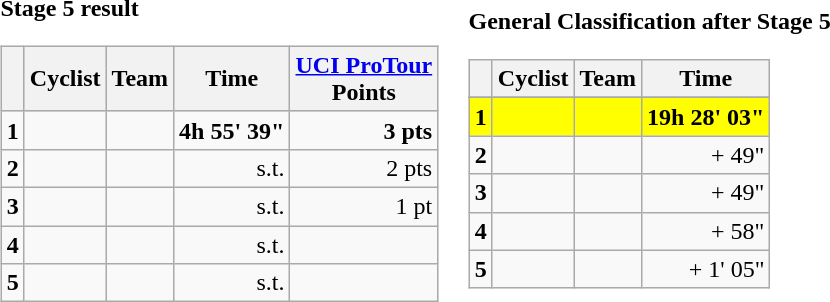<table>
<tr>
<td><strong>Stage 5 result</strong><br><table class="wikitable">
<tr style="background:#ccccff;">
<th></th>
<th>Cyclist</th>
<th>Team</th>
<th>Time</th>
<th><a href='#'>UCI ProTour</a><br>Points</th>
</tr>
<tr>
<td><strong>1</strong></td>
<td><strong></strong></td>
<td><strong></strong></td>
<td align=right><strong>4h 55' 39"</strong></td>
<td align=right><strong>3 pts</strong></td>
</tr>
<tr>
<td><strong>2</strong></td>
<td></td>
<td></td>
<td align=right>s.t.</td>
<td align=right>2 pts</td>
</tr>
<tr>
<td><strong>3</strong></td>
<td></td>
<td></td>
<td align=right>s.t.</td>
<td align=right>1 pt</td>
</tr>
<tr>
<td><strong>4</strong></td>
<td></td>
<td></td>
<td align=right>s.t.</td>
<td align=right></td>
</tr>
<tr>
<td><strong>5</strong></td>
<td></td>
<td></td>
<td align=right>s.t.</td>
<td align=right></td>
</tr>
</table>
</td>
<td><strong>General Classification after Stage 5</strong><br><table class="wikitable">
<tr>
<th></th>
<th>Cyclist</th>
<th>Team</th>
<th>Time</th>
</tr>
<tr>
</tr>
<tr bgcolor="yellow">
<td><strong>1</strong></td>
<td><strong></strong></td>
<td><strong></strong></td>
<td align=right><strong>19h 28' 03"</strong></td>
</tr>
<tr>
<td><strong>2</strong></td>
<td></td>
<td></td>
<td align=right>+ 49"</td>
</tr>
<tr>
<td><strong>3</strong></td>
<td></td>
<td></td>
<td align=right>+ 49"</td>
</tr>
<tr>
<td><strong>4</strong></td>
<td></td>
<td></td>
<td align=right>+ 58"</td>
</tr>
<tr>
<td><strong>5</strong></td>
<td></td>
<td></td>
<td align=right>+ 1' 05"</td>
</tr>
</table>
</td>
</tr>
</table>
